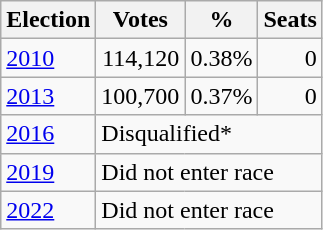<table class=wikitable style="text-align:right">
<tr>
<th>Election</th>
<th>Votes</th>
<th>%</th>
<th>Seats</th>
</tr>
<tr>
<td align=left><a href='#'>2010</a></td>
<td>114,120</td>
<td>0.38%</td>
<td>0</td>
</tr>
<tr>
<td align=left><a href='#'>2013</a></td>
<td>100,700</td>
<td>0.37%</td>
<td>0</td>
</tr>
<tr>
<td align=left><a href='#'>2016</a></td>
<td colspan=3 align=left>Disqualified*</td>
</tr>
<tr>
<td align=left><a href='#'>2019</a></td>
<td colspan=3 align=left>Did not enter race</td>
</tr>
<tr>
<td align=left><a href='#'>2022</a></td>
<td colspan=3 align=left>Did not enter race</td>
</tr>
</table>
